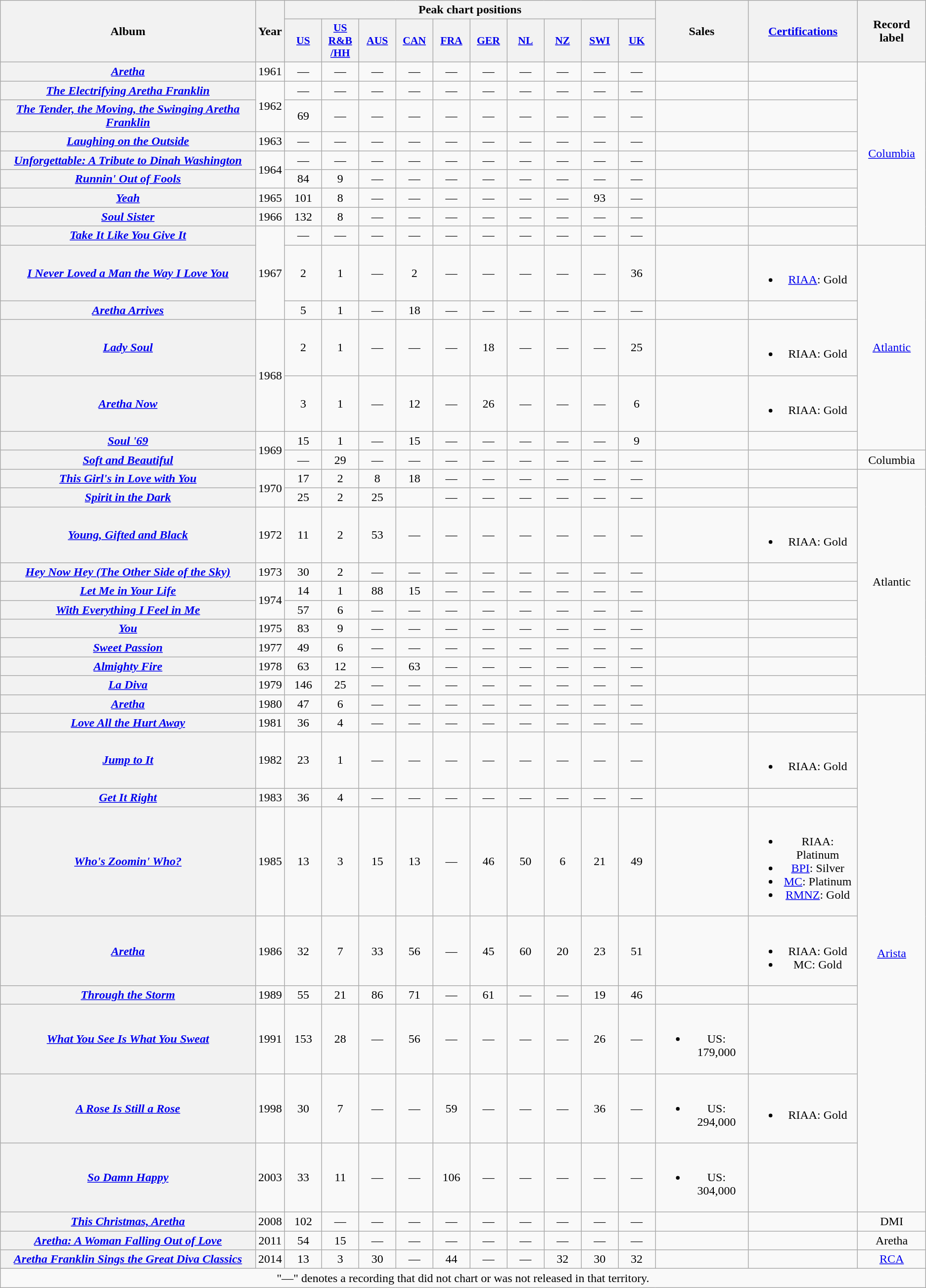<table class="wikitable plainrowheaders" style="text-align:center;" border="1">
<tr>
<th scope="col" rowspan="2">Album</th>
<th scope="col" rowspan="2">Year</th>
<th scope="col" colspan="10">Peak chart positions</th>
<th scope="col" rowspan="2">Sales</th>
<th scope="col" rowspan="2"><a href='#'>Certifications</a></th>
<th scope="col" rowspan="2">Record label</th>
</tr>
<tr>
<th scope="col" style="width:3em;font-size:90%;"><a href='#'>US</a><br></th>
<th scope="col" style="width:3em;font-size:90%;"><a href='#'>US<br>R&B<br>/HH</a><br></th>
<th scope="col" style="width:3em;font-size:90%;"><a href='#'>AUS</a><br></th>
<th scope="col" style="width:3em;font-size:90%;"><a href='#'>CAN</a><br></th>
<th scope="col" style="width:3em;font-size:90%;"><a href='#'>FRA</a><br></th>
<th scope="col" style="width:3em;font-size:90%;"><a href='#'>GER</a><br></th>
<th scope="col" style="width:3em;font-size:90%;"><a href='#'>NL</a><br></th>
<th scope="col" style="width:3em;font-size:90%;"><a href='#'>NZ</a><br></th>
<th scope="col" style="width:3em;font-size:90%;"><a href='#'>SWI</a><br></th>
<th scope="col" style="width:3em;font-size:90%;"><a href='#'>UK</a><br></th>
</tr>
<tr>
<th scope="row"><em><a href='#'>Aretha</a></em></th>
<td>1961</td>
<td>—</td>
<td>—</td>
<td>—</td>
<td>—</td>
<td>—</td>
<td>—</td>
<td>—</td>
<td>—</td>
<td>—</td>
<td>—</td>
<td></td>
<td></td>
<td rowspan="9"><a href='#'>Columbia</a></td>
</tr>
<tr>
<th scope="row"><em><a href='#'>The Electrifying Aretha Franklin</a></em></th>
<td rowspan="2">1962</td>
<td>—</td>
<td>—</td>
<td>—</td>
<td>—</td>
<td>—</td>
<td>—</td>
<td>—</td>
<td>—</td>
<td>—</td>
<td>—</td>
<td></td>
<td></td>
</tr>
<tr>
<th scope="row"><em><a href='#'>The Tender, the Moving, the Swinging Aretha Franklin</a></em></th>
<td>69</td>
<td>—</td>
<td>—</td>
<td>—</td>
<td>—</td>
<td>—</td>
<td>—</td>
<td>—</td>
<td>—</td>
<td>—</td>
<td></td>
<td></td>
</tr>
<tr>
<th scope="row"><em><a href='#'>Laughing on the Outside</a></em></th>
<td>1963</td>
<td>—</td>
<td>—</td>
<td>—</td>
<td>—</td>
<td>—</td>
<td>—</td>
<td>—</td>
<td>—</td>
<td>—</td>
<td>—</td>
<td></td>
<td></td>
</tr>
<tr>
<th scope="row"><em><a href='#'>Unforgettable: A Tribute to Dinah Washington</a></em></th>
<td rowspan="2">1964</td>
<td>—</td>
<td>—</td>
<td>—</td>
<td>—</td>
<td>—</td>
<td>—</td>
<td>—</td>
<td>—</td>
<td>—</td>
<td>—</td>
<td></td>
<td></td>
</tr>
<tr>
<th scope="row"><em><a href='#'>Runnin' Out of Fools</a></em></th>
<td>84</td>
<td>9</td>
<td>—</td>
<td>—</td>
<td>—</td>
<td>—</td>
<td>—</td>
<td>—</td>
<td>—</td>
<td>—</td>
<td></td>
<td></td>
</tr>
<tr>
<th scope="row"><em><a href='#'>Yeah</a></em></th>
<td rowspan="1">1965</td>
<td>101</td>
<td>8</td>
<td>—</td>
<td>—</td>
<td>—</td>
<td>—</td>
<td>—</td>
<td>—</td>
<td>93</td>
<td>—</td>
<td></td>
<td></td>
</tr>
<tr>
<th scope="row"><em><a href='#'>Soul Sister</a></em></th>
<td>1966</td>
<td>132</td>
<td>8</td>
<td>—</td>
<td>—</td>
<td>—</td>
<td>—</td>
<td>—</td>
<td>—</td>
<td>—</td>
<td>—</td>
<td></td>
<td></td>
</tr>
<tr>
<th scope="row"><em><a href='#'>Take It Like You Give It</a></em></th>
<td rowspan="3">1967</td>
<td>—</td>
<td>—</td>
<td>—</td>
<td>—</td>
<td>—</td>
<td>—</td>
<td>—</td>
<td>—</td>
<td>—</td>
<td>—</td>
<td></td>
<td></td>
</tr>
<tr>
<th scope="row"><em><a href='#'>I Never Loved a Man the Way I Love You</a></em></th>
<td>2</td>
<td>1</td>
<td>—</td>
<td>2</td>
<td>—</td>
<td>—</td>
<td>—</td>
<td>—</td>
<td>—</td>
<td>36</td>
<td></td>
<td><br><ul><li><a href='#'>RIAA</a>: Gold</li></ul></td>
<td rowspan="5"><a href='#'>Atlantic</a></td>
</tr>
<tr>
<th scope="row"><em><a href='#'>Aretha Arrives</a></em></th>
<td>5</td>
<td>1</td>
<td>—</td>
<td>18</td>
<td>—</td>
<td>—</td>
<td>—</td>
<td>—</td>
<td>—</td>
<td>—</td>
<td></td>
<td></td>
</tr>
<tr>
<th scope="row"><em><a href='#'>Lady Soul</a></em></th>
<td rowspan="2">1968</td>
<td>2</td>
<td>1</td>
<td>—</td>
<td>—</td>
<td>—</td>
<td>18</td>
<td>—</td>
<td>—</td>
<td>—</td>
<td>25</td>
<td></td>
<td><br><ul><li>RIAA: Gold</li></ul></td>
</tr>
<tr>
<th scope="row"><em><a href='#'>Aretha Now</a></em></th>
<td>3</td>
<td>1</td>
<td>—</td>
<td>12</td>
<td>—</td>
<td>26</td>
<td>—</td>
<td>—</td>
<td>—</td>
<td>6</td>
<td></td>
<td><br><ul><li>RIAA: Gold</li></ul></td>
</tr>
<tr>
<th scope="row"><em><a href='#'>Soul '69</a></em></th>
<td rowspan="2">1969</td>
<td>15</td>
<td>1</td>
<td>—</td>
<td>15</td>
<td>—</td>
<td>—</td>
<td>—</td>
<td>—</td>
<td>—</td>
<td>9</td>
<td></td>
<td></td>
</tr>
<tr>
<th scope="row"><em><a href='#'>Soft and Beautiful</a></em></th>
<td>—</td>
<td>29</td>
<td>—</td>
<td>—</td>
<td>—</td>
<td>—</td>
<td>—</td>
<td>—</td>
<td>—</td>
<td>—</td>
<td></td>
<td></td>
<td>Columbia</td>
</tr>
<tr>
<th scope="row"><em><a href='#'>This Girl's in Love with You</a></em></th>
<td rowspan="2">1970</td>
<td>17</td>
<td>2</td>
<td>8</td>
<td>18</td>
<td>—</td>
<td>—</td>
<td>—</td>
<td>—</td>
<td>—</td>
<td>—</td>
<td></td>
<td></td>
<td rowspan="10">Atlantic</td>
</tr>
<tr>
<th scope="row"><em><a href='#'>Spirit in the Dark</a></em></th>
<td>25</td>
<td>2</td>
<td>25</td>
<td></td>
<td>—</td>
<td>—</td>
<td>—</td>
<td>—</td>
<td>—</td>
<td>—</td>
<td></td>
<td></td>
</tr>
<tr>
<th scope="row"><em><a href='#'>Young, Gifted and Black</a></em></th>
<td>1972</td>
<td>11</td>
<td>2</td>
<td>53</td>
<td>—</td>
<td>—</td>
<td>—</td>
<td>—</td>
<td>—</td>
<td>—</td>
<td>—</td>
<td></td>
<td><br><ul><li>RIAA: Gold</li></ul></td>
</tr>
<tr>
<th scope="row"><em><a href='#'>Hey Now Hey (The Other Side of the Sky)</a></em></th>
<td>1973</td>
<td>30</td>
<td>2</td>
<td>—</td>
<td>—</td>
<td>—</td>
<td>—</td>
<td>—</td>
<td>—</td>
<td>—</td>
<td>—</td>
<td></td>
<td></td>
</tr>
<tr>
<th scope="row"><em><a href='#'>Let Me in Your Life</a></em></th>
<td rowspan="2">1974</td>
<td>14</td>
<td>1</td>
<td>88</td>
<td>15</td>
<td>—</td>
<td>—</td>
<td>—</td>
<td>—</td>
<td>—</td>
<td>—</td>
<td></td>
<td></td>
</tr>
<tr>
<th scope="row"><em><a href='#'>With Everything I Feel in Me</a></em></th>
<td>57</td>
<td>6</td>
<td>—</td>
<td>—</td>
<td>—</td>
<td>—</td>
<td>—</td>
<td>—</td>
<td>—</td>
<td>—</td>
<td></td>
<td></td>
</tr>
<tr>
<th scope="row"><em><a href='#'>You</a></em></th>
<td>1975</td>
<td>83</td>
<td>9</td>
<td>—</td>
<td>—</td>
<td>—</td>
<td>—</td>
<td>—</td>
<td>—</td>
<td>—</td>
<td>—</td>
<td></td>
<td></td>
</tr>
<tr>
<th scope="row"><em><a href='#'>Sweet Passion</a></em></th>
<td>1977</td>
<td>49</td>
<td>6</td>
<td>—</td>
<td>—</td>
<td>—</td>
<td>—</td>
<td>—</td>
<td>—</td>
<td>—</td>
<td>—</td>
<td></td>
<td></td>
</tr>
<tr>
<th scope="row"><em><a href='#'>Almighty Fire</a></em></th>
<td>1978</td>
<td>63</td>
<td>12</td>
<td>—</td>
<td>63</td>
<td>—</td>
<td>—</td>
<td>—</td>
<td>—</td>
<td>—</td>
<td>—</td>
<td></td>
<td></td>
</tr>
<tr>
<th scope="row"><em><a href='#'>La Diva</a></em></th>
<td>1979</td>
<td>146</td>
<td>25</td>
<td>—</td>
<td>—</td>
<td>—</td>
<td>—</td>
<td>—</td>
<td>—</td>
<td>—</td>
<td>—</td>
<td></td>
<td></td>
</tr>
<tr>
<th scope="row"><em><a href='#'>Aretha</a></em></th>
<td>1980</td>
<td>47</td>
<td>6</td>
<td>—</td>
<td>—</td>
<td>—</td>
<td>—</td>
<td>—</td>
<td>—</td>
<td>—</td>
<td>—</td>
<td></td>
<td></td>
<td rowspan="10"><a href='#'>Arista</a></td>
</tr>
<tr>
<th scope="row"><em><a href='#'>Love All the Hurt Away</a></em></th>
<td>1981</td>
<td>36</td>
<td>4</td>
<td>—</td>
<td>—</td>
<td>—</td>
<td>—</td>
<td>—</td>
<td>—</td>
<td>—</td>
<td>—</td>
<td></td>
<td></td>
</tr>
<tr>
<th scope="row"><em><a href='#'>Jump to It</a></em></th>
<td>1982</td>
<td>23</td>
<td>1</td>
<td>—</td>
<td>—</td>
<td>—</td>
<td>—</td>
<td>—</td>
<td>—</td>
<td>—</td>
<td>—</td>
<td></td>
<td><br><ul><li>RIAA: Gold</li></ul></td>
</tr>
<tr>
<th scope="row"><em><a href='#'>Get It Right</a></em></th>
<td>1983</td>
<td>36</td>
<td>4</td>
<td>—</td>
<td>—</td>
<td>—</td>
<td>—</td>
<td>—</td>
<td>—</td>
<td>—</td>
<td>—</td>
<td></td>
<td></td>
</tr>
<tr>
<th scope="row"><em><a href='#'>Who's Zoomin' Who?</a></em></th>
<td>1985</td>
<td>13</td>
<td>3</td>
<td>15</td>
<td>13</td>
<td>—</td>
<td>46</td>
<td>50</td>
<td>6</td>
<td>21</td>
<td>49</td>
<td></td>
<td><br><ul><li>RIAA: Platinum</li><li><a href='#'>BPI</a>: Silver</li><li><a href='#'>MC</a>: Platinum</li><li><a href='#'>RMNZ</a>: Gold</li></ul></td>
</tr>
<tr>
<th scope="row"><em><a href='#'>Aretha</a></em></th>
<td>1986</td>
<td>32</td>
<td>7</td>
<td>33</td>
<td>56</td>
<td>—</td>
<td>45</td>
<td>60</td>
<td>20</td>
<td>23</td>
<td>51</td>
<td></td>
<td><br><ul><li>RIAA: Gold</li><li>MC: Gold</li></ul></td>
</tr>
<tr>
<th scope="row"><em><a href='#'>Through the Storm</a></em></th>
<td>1989</td>
<td>55</td>
<td>21</td>
<td>86</td>
<td>71</td>
<td>—</td>
<td>61</td>
<td>—</td>
<td>—</td>
<td>19</td>
<td>46</td>
<td></td>
<td></td>
</tr>
<tr>
<th scope="row"><em><a href='#'>What You See Is What You Sweat</a></em></th>
<td>1991</td>
<td>153</td>
<td>28</td>
<td>—</td>
<td>56</td>
<td>—</td>
<td>—</td>
<td>—</td>
<td>—</td>
<td>26</td>
<td>—</td>
<td><br><ul><li>US: 179,000</li></ul></td>
<td></td>
</tr>
<tr>
<th scope="row"><em><a href='#'>A Rose Is Still a Rose</a></em></th>
<td>1998</td>
<td>30</td>
<td>7</td>
<td>—</td>
<td>—</td>
<td>59</td>
<td>—</td>
<td>—</td>
<td>—</td>
<td>36</td>
<td>—</td>
<td><br><ul><li>US: 294,000</li></ul></td>
<td><br><ul><li>RIAA: Gold</li></ul></td>
</tr>
<tr>
<th scope="row"><em><a href='#'>So Damn Happy</a></em></th>
<td>2003</td>
<td>33</td>
<td>11</td>
<td>—</td>
<td>—</td>
<td>106</td>
<td>—</td>
<td>—</td>
<td>—</td>
<td>—</td>
<td>—</td>
<td><br><ul><li>US: 304,000</li></ul></td>
<td></td>
</tr>
<tr>
<th scope="row"><em><a href='#'>This Christmas, Aretha</a></em></th>
<td>2008</td>
<td>102</td>
<td>—</td>
<td>—</td>
<td>—</td>
<td>—</td>
<td>—</td>
<td>—</td>
<td>—</td>
<td>—</td>
<td>—</td>
<td></td>
<td></td>
<td>DMI</td>
</tr>
<tr>
<th scope="row"><em><a href='#'>Aretha: A Woman Falling Out of Love</a></em></th>
<td>2011</td>
<td>54</td>
<td>15</td>
<td>—</td>
<td>—</td>
<td>—</td>
<td>—</td>
<td>—</td>
<td>—</td>
<td>—</td>
<td>—</td>
<td></td>
<td></td>
<td>Aretha</td>
</tr>
<tr>
<th scope="row"><em><a href='#'>Aretha Franklin Sings the Great Diva Classics</a></em></th>
<td>2014</td>
<td>13</td>
<td>3</td>
<td>30</td>
<td>—</td>
<td>44</td>
<td>—</td>
<td>—</td>
<td>32</td>
<td>30</td>
<td>32</td>
<td></td>
<td></td>
<td><a href='#'>RCA</a></td>
</tr>
<tr>
<td colspan="15">"—" denotes a recording that did not chart or was not released in that territory.</td>
</tr>
</table>
